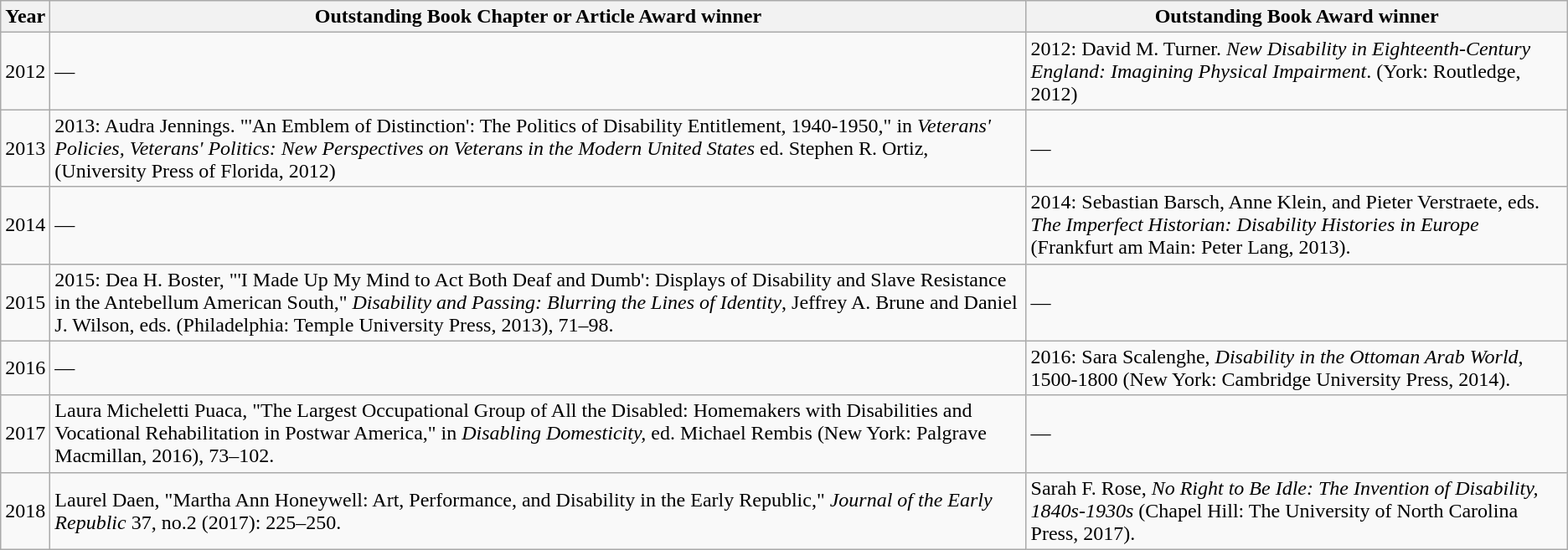<table class="wikitable">
<tr>
<th>Year</th>
<th>Outstanding Book Chapter or Article Award winner</th>
<th>Outstanding Book Award winner</th>
</tr>
<tr>
<td>2012</td>
<td>—</td>
<td>2012: David M. Turner. <em>New Disability in Eighteenth-Century England: Imagining Physical Impairment</em>. (York: Routledge, 2012)</td>
</tr>
<tr>
<td>2013</td>
<td>2013: Audra Jennings. "'An Emblem of Distinction': The Politics of Disability Entitlement, 1940-1950," in <em>Veterans' Policies, Veterans' Politics: New Perspectives on Veterans in the Modern United States</em> ed. Stephen R. Ortiz, (University Press of Florida, 2012)</td>
<td>—</td>
</tr>
<tr>
<td>2014</td>
<td>—</td>
<td>2014: Sebastian Barsch, Anne Klein, and Pieter Verstraete, eds. <em>The Imperfect Historian: Disability Histories in Europe</em> (Frankfurt am Main: Peter Lang, 2013).</td>
</tr>
<tr>
<td>2015</td>
<td>2015: Dea H. Boster, "'I Made Up My Mind to Act Both Deaf and Dumb': Displays of Disability and Slave Resistance in the Antebellum American South," <em>Disability and Passing: Blurring the Lines of Identity</em>, Jeffrey A. Brune and Daniel J. Wilson, eds. (Philadelphia: Temple University Press, 2013), 71–98.</td>
<td>—</td>
</tr>
<tr>
<td>2016</td>
<td>—</td>
<td>2016: Sara Scalenghe, <em>Disability in the Ottoman Arab World</em>, 1500-1800 (New York: Cambridge University Press, 2014).</td>
</tr>
<tr>
<td>2017</td>
<td>Laura Micheletti Puaca, "The Largest Occupational Group of All the Disabled: Homemakers with Disabilities and Vocational Rehabilitation in Postwar America," in <em>Disabling Domesticity,</em> ed. Michael Rembis (New York: Palgrave Macmillan, 2016), 73–102.</td>
<td>—</td>
</tr>
<tr>
<td>2018</td>
<td>Laurel Daen, "Martha Ann Honeywell: Art, Performance, and Disability in the Early Republic," <em>Journal of the Early Republic</em> 37, no.2 (2017): 225–250.</td>
<td>Sarah F. Rose, <em>No Right to Be Idle: The Invention of Disability, 1840s-1930s</em> (Chapel Hill: The University of North Carolina Press, 2017).</td>
</tr>
</table>
